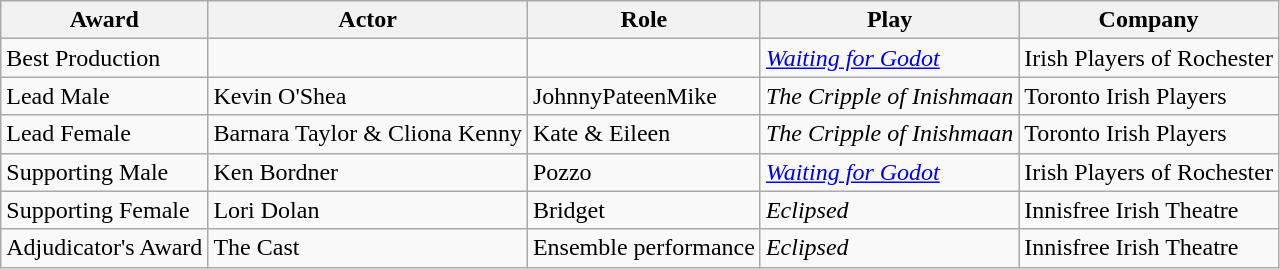<table class="wikitable">
<tr>
<th>Award</th>
<th>Actor</th>
<th>Role</th>
<th>Play</th>
<th>Company</th>
</tr>
<tr>
<td>Best Production</td>
<td></td>
<td></td>
<td><em><a href='#'>Waiting for Godot</a></em></td>
<td>Irish Players of Rochester</td>
</tr>
<tr>
<td>Lead Male</td>
<td>Kevin O'Shea</td>
<td>JohnnyPateenMike</td>
<td><em>The Cripple of Inishmaan</em></td>
<td>Toronto Irish Players</td>
</tr>
<tr>
<td>Lead Female</td>
<td>Barnara Taylor & Cliona Kenny</td>
<td>Kate & Eileen</td>
<td><em>The Cripple of Inishmaan</em></td>
<td>Toronto Irish Players</td>
</tr>
<tr>
<td>Supporting Male</td>
<td>Ken Bordner</td>
<td>Pozzo</td>
<td><em><a href='#'>Waiting for Godot</a></em></td>
<td>Irish Players of Rochester</td>
</tr>
<tr>
<td>Supporting Female</td>
<td>Lori Dolan</td>
<td>Bridget</td>
<td><em>Eclipsed</em></td>
<td>Innisfree Irish Theatre</td>
</tr>
<tr>
<td>Adjudicator's Award</td>
<td>The Cast</td>
<td>Ensemble performance</td>
<td><em>Eclipsed</em></td>
<td>Innisfree Irish Theatre</td>
</tr>
</table>
